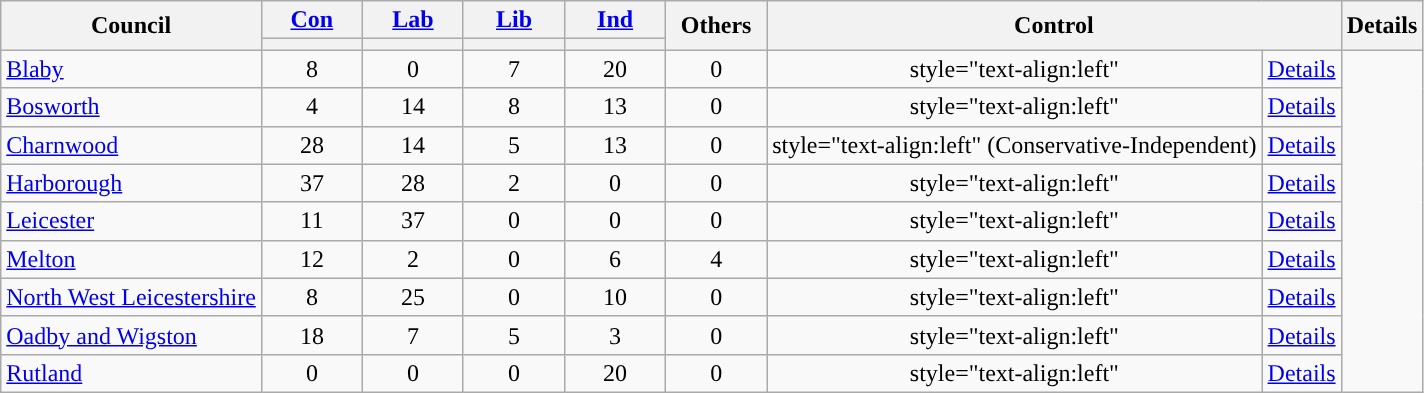<table class="wikitable" style="text-align:center;">
<tr>
<th rowspan=2>Council</th>
<th style="width:60px;"><a href='#'>Con</a></th>
<th style="width:60px;"><a href='#'>Lab</a></th>
<th style="width:60px;"><a href='#'>Lib</a></th>
<th style="width:60px;"><a href='#'>Ind</a></th>
<th style="width:60px;" rowspan=2>Others</th>
<th rowspan=2 colspan=2>Control</th>
<th rowspan=2>Details</th>
</tr>
<tr>
<th style="background:"></th>
<th style="background:"></th>
<th style="background:"></th>
<th style="background:"></th>
</tr>
<tr>
<td style="text-align:left"><a href='#'>Blaby</a></td>
<td>8</td>
<td>0</td>
<td>7</td>
<td>20</td>
<td>0</td>
<td>style="text-align:left" </td>
<td style="text-align:left"><a href='#'>Details</a></td>
</tr>
<tr>
<td style="text-align:left"><a href='#'>Bosworth</a></td>
<td>4</td>
<td>14</td>
<td>8</td>
<td>13</td>
<td>0</td>
<td>style="text-align:left" </td>
<td style="text-align:left"><a href='#'>Details</a></td>
</tr>
<tr>
<td style="text-align:left"><a href='#'>Charnwood</a></td>
<td>28</td>
<td>14</td>
<td>5</td>
<td>13</td>
<td>0</td>
<td>style="text-align:left"  (Conservative-Independent)</td>
<td style="text-align:left"><a href='#'>Details</a></td>
</tr>
<tr>
<td style="text-align:left"><a href='#'>Harborough</a></td>
<td>37</td>
<td>28</td>
<td>2</td>
<td>0</td>
<td>0</td>
<td>style="text-align:left" </td>
<td style="text-align:left"><a href='#'>Details</a></td>
</tr>
<tr>
<td style="text-align:left"><a href='#'>Leicester</a></td>
<td>11</td>
<td>37</td>
<td>0</td>
<td>0</td>
<td>0</td>
<td>style="text-align:left" </td>
<td style="text-align:left"><a href='#'>Details</a></td>
</tr>
<tr>
<td style="text-align:left"><a href='#'>Melton</a></td>
<td>12</td>
<td>2</td>
<td>0</td>
<td>6</td>
<td>4</td>
<td>style="text-align:left" </td>
<td style="text-align:left"><a href='#'>Details</a></td>
</tr>
<tr>
<td style="text-align:left"><a href='#'>North West Leicestershire</a></td>
<td>8</td>
<td>25</td>
<td>0</td>
<td>10</td>
<td>0</td>
<td>style="text-align:left" </td>
<td style="text-align:left"><a href='#'>Details</a></td>
</tr>
<tr>
<td style="text-align:left"><a href='#'>Oadby and Wigston</a></td>
<td>18</td>
<td>7</td>
<td>5</td>
<td>3</td>
<td>0</td>
<td>style="text-align:left" </td>
<td style="text-align:left"><a href='#'>Details</a></td>
</tr>
<tr>
<td style="text-align:left"><a href='#'>Rutland</a></td>
<td>0</td>
<td>0</td>
<td>0</td>
<td>20</td>
<td>0</td>
<td>style="text-align:left" </td>
<td style="text-align:left"><a href='#'>Details</a></td>
</tr>
</table>
